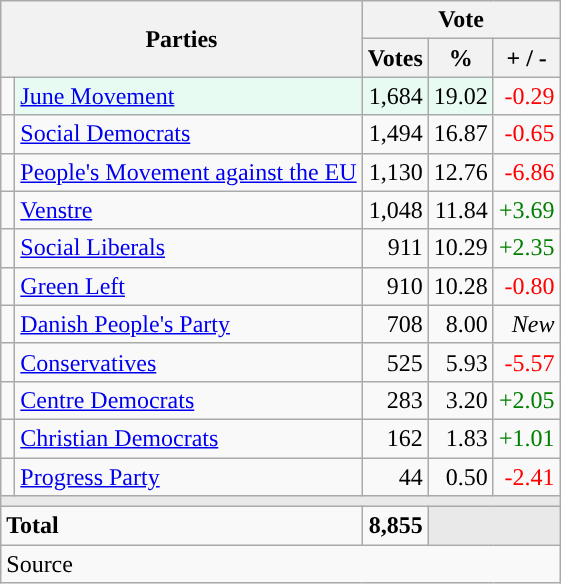<table class="wikitable" style="text-align:right;">
<tr>
<th style="text-align:centre;" rowspan="2" colspan="2" width="225">Parties</th>
<th colspan="3">Vote</th>
</tr>
<tr>
<th width="15">Votes</th>
<th width="15">%</th>
<th width="15">+ / -</th>
</tr>
<tr>
<td width="2" style="color:inherit;background:"></td>
<td bgcolor=#e8fbf3   align="left"><a href='#'>June Movement</a></td>
<td bgcolor=#e8fbf3>1,684</td>
<td bgcolor=#e8fbf3>19.02</td>
<td style=color:red;>-0.29</td>
</tr>
<tr>
<td width="2" style="color:inherit;background:"></td>
<td align="left"><a href='#'>Social Democrats</a></td>
<td>1,494</td>
<td>16.87</td>
<td style=color:red;>-0.65</td>
</tr>
<tr>
<td width="2" style="color:inherit;background:"></td>
<td align="left"><a href='#'>People's Movement against the EU</a></td>
<td>1,130</td>
<td>12.76</td>
<td style=color:red;>-6.86</td>
</tr>
<tr>
<td width="2" style="color:inherit;background:"></td>
<td align="left"><a href='#'>Venstre</a></td>
<td>1,048</td>
<td>11.84</td>
<td style=color:green;>+3.69</td>
</tr>
<tr>
<td width="2" style="color:inherit;background:"></td>
<td align="left"><a href='#'>Social Liberals</a></td>
<td>911</td>
<td>10.29</td>
<td style=color:green;>+2.35</td>
</tr>
<tr>
<td width="2" style="color:inherit;background:"></td>
<td align="left"><a href='#'>Green Left</a></td>
<td>910</td>
<td>10.28</td>
<td style=color:red;>-0.80</td>
</tr>
<tr>
<td width="2" style="color:inherit;background:"></td>
<td align="left"><a href='#'>Danish People's Party</a></td>
<td>708</td>
<td>8.00</td>
<td><em>New</em></td>
</tr>
<tr>
<td width="2" style="color:inherit;background:"></td>
<td align="left"><a href='#'>Conservatives</a></td>
<td>525</td>
<td>5.93</td>
<td style=color:red;>-5.57</td>
</tr>
<tr>
<td width="2" style="color:inherit;background:"></td>
<td align="left"><a href='#'>Centre Democrats</a></td>
<td>283</td>
<td>3.20</td>
<td style=color:green;>+2.05</td>
</tr>
<tr>
<td width="2" style="color:inherit;background:"></td>
<td align="left"><a href='#'>Christian Democrats</a></td>
<td>162</td>
<td>1.83</td>
<td style=color:green;>+1.01</td>
</tr>
<tr>
<td width="2" style="color:inherit;background:"></td>
<td align="left"><a href='#'>Progress Party</a></td>
<td>44</td>
<td>0.50</td>
<td style=color:red;>-2.41</td>
</tr>
<tr>
<td colspan="7" bgcolor="#E9E9E9"></td>
</tr>
<tr>
<td align="left" colspan="2"><strong>Total</strong></td>
<td><strong>8,855</strong></td>
<td bgcolor="#E9E9E9" colspan="2"></td>
</tr>
<tr>
<td align="left" colspan="6">Source</td>
</tr>
</table>
